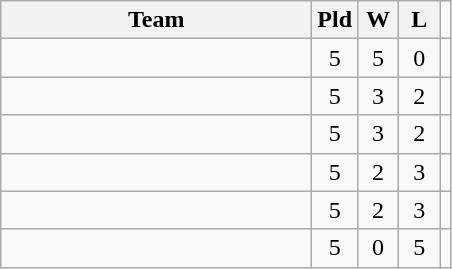<table class=wikitable style="text-align:center">
<tr>
<th width=200>Team</th>
<th width=20>Pld</th>
<th width=20>W</th>
<th width=20>L</th>
</tr>
<tr bgcolor=>
<td align=left></td>
<td>5</td>
<td>5</td>
<td>0</td>
<td></td>
</tr>
<tr bgcolor=>
<td align=left></td>
<td>5</td>
<td>3</td>
<td>2</td>
<td></td>
</tr>
<tr bgcolor=>
<td align=left></td>
<td>5</td>
<td>3</td>
<td>2</td>
<td></td>
</tr>
<tr bgcolor=>
<td align=left></td>
<td>5</td>
<td>2</td>
<td>3</td>
<td></td>
</tr>
<tr bgcolor=>
<td align=left></td>
<td>5</td>
<td>2</td>
<td>3</td>
<td></td>
</tr>
<tr bgcolor=>
<td align=left></td>
<td>5</td>
<td>0</td>
<td>5</td>
<td></td>
</tr>
</table>
